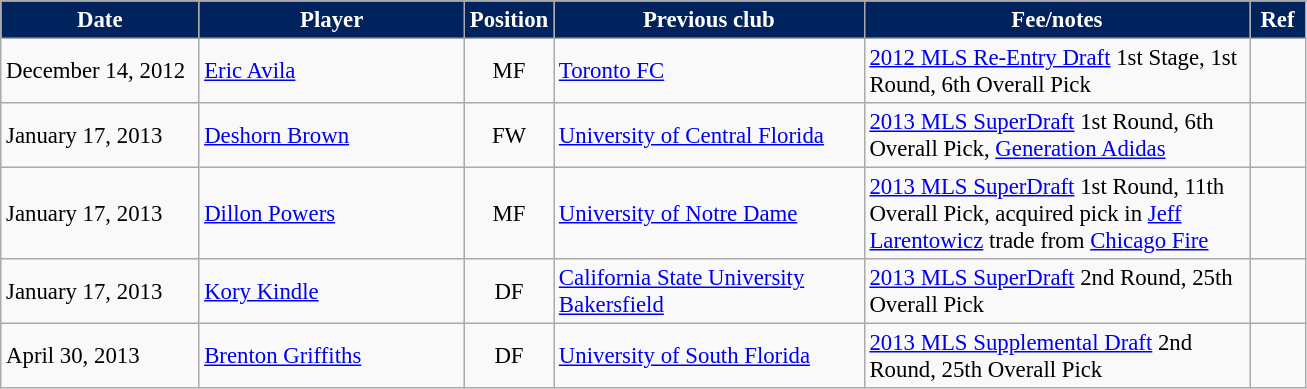<table class="wikitable" style="text-align:left; font-size:95%;">
<tr>
<th style="background:#00235d; color:#fff; width:125px;">Date</th>
<th style="background:#00235d; color:#fff; width:170px;">Player</th>
<th style="background:#00235d; color:#fff; width:50px;">Position</th>
<th style="background:#00235d; color:#fff; width:200px;">Previous club</th>
<th style="background:#00235d; color:#fff; width:250px;">Fee/notes</th>
<th style="background:#00235d; color:#fff; width:30px;">Ref</th>
</tr>
<tr>
<td>December 14, 2012</td>
<td> <a href='#'>Eric Avila</a></td>
<td style="text-align:center;">MF</td>
<td> <a href='#'>Toronto FC</a></td>
<td><a href='#'>2012 MLS Re-Entry Draft</a> 1st Stage, 1st Round, 6th Overall Pick</td>
<td style="text-align:center;"></td>
</tr>
<tr>
<td>January 17, 2013</td>
<td> <a href='#'>Deshorn Brown</a></td>
<td style="text-align:center;">FW</td>
<td> <a href='#'>University of Central Florida</a></td>
<td><a href='#'>2013 MLS SuperDraft</a> 1st Round, 6th Overall Pick, <a href='#'>Generation Adidas</a></td>
<td style="text-align:center;"></td>
</tr>
<tr>
<td>January 17, 2013</td>
<td> <a href='#'>Dillon Powers</a></td>
<td style="text-align:center;">MF</td>
<td> <a href='#'>University of Notre Dame</a></td>
<td><a href='#'>2013 MLS SuperDraft</a> 1st Round, 11th Overall Pick, acquired pick in <a href='#'>Jeff Larentowicz</a> trade from <a href='#'>Chicago Fire</a></td>
<td style="text-align:center;"></td>
</tr>
<tr>
<td>January 17, 2013</td>
<td> <a href='#'>Kory Kindle</a></td>
<td style="text-align:center;">DF</td>
<td> <a href='#'>California State University Bakersfield</a></td>
<td><a href='#'>2013 MLS SuperDraft</a> 2nd Round, 25th Overall Pick</td>
<td style="text-align:center;"></td>
</tr>
<tr>
<td>April 30, 2013</td>
<td> <a href='#'>Brenton Griffiths</a></td>
<td style="text-align:center;">DF</td>
<td> <a href='#'>University of South Florida</a></td>
<td><a href='#'>2013 MLS Supplemental Draft</a> 2nd Round, 25th Overall Pick</td>
<td style="text-align:center;"></td>
</tr>
</table>
